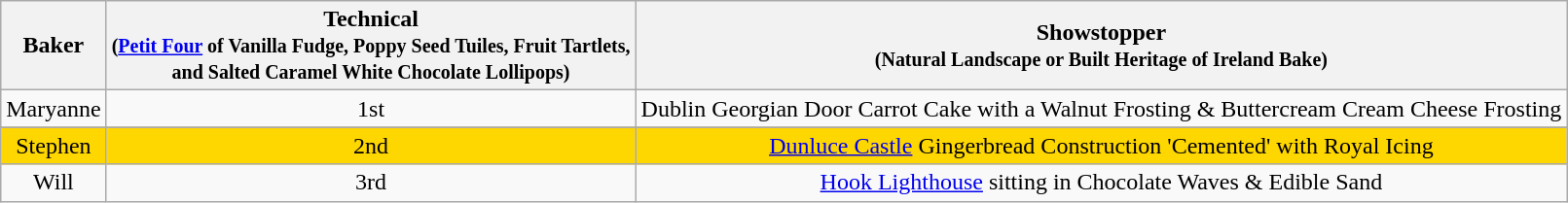<table class="wikitable" style="text-align:center;">
<tr>
<th>Baker</th>
<th>Technical<br><small>(<a href='#'>Petit Four</a> of Vanilla Fudge, Poppy Seed Tuiles, Fruit Tartlets,<br>and Salted Caramel White Chocolate Lollipops)</small></th>
<th>Showstopper<br><small>(Natural Landscape or Built Heritage of Ireland Bake)</small></th>
</tr>
<tr>
<td>Maryanne</td>
<td>1st</td>
<td>Dublin Georgian Door Carrot Cake with a Walnut Frosting & Buttercream Cream Cheese Frosting</td>
</tr>
<tr>
</tr>
<tr style="background:gold">
<td>Stephen</td>
<td>2nd</td>
<td><a href='#'>Dunluce Castle</a> Gingerbread Construction 'Cemented' with Royal Icing</td>
</tr>
<tr>
<td>Will</td>
<td>3rd</td>
<td><a href='#'>Hook Lighthouse</a> sitting in Chocolate Waves & Edible Sand</td>
</tr>
</table>
